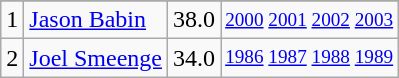<table class="wikitable">
<tr>
</tr>
<tr>
<td>1</td>
<td><a href='#'>Jason Babin</a></td>
<td>38.0</td>
<td style="font-size:80%;"><a href='#'>2000</a> <a href='#'>2001</a> <a href='#'>2002</a> <a href='#'>2003</a></td>
</tr>
<tr>
<td>2</td>
<td><a href='#'>Joel Smeenge</a></td>
<td>34.0</td>
<td style="font-size:80%;"><a href='#'>1986</a> <a href='#'>1987</a> <a href='#'>1988</a> <a href='#'>1989</a></td>
</tr>
</table>
